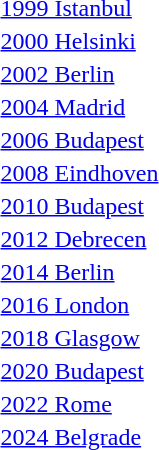<table>
<tr>
<td><a href='#'>1999 Istanbul</a></td>
<td></td>
<td></td>
<td></td>
</tr>
<tr>
<td><a href='#'>2000 Helsinki</a></td>
<td></td>
<td></td>
<td></td>
</tr>
<tr>
<td><a href='#'>2002 Berlin</a></td>
<td></td>
<td></td>
<td></td>
</tr>
<tr>
<td><a href='#'>2004 Madrid</a></td>
<td></td>
<td></td>
<td></td>
</tr>
<tr>
<td><a href='#'>2006 Budapest</a></td>
<td></td>
<td></td>
<td></td>
</tr>
<tr>
<td><a href='#'>2008 Eindhoven</a></td>
<td></td>
<td></td>
<td></td>
</tr>
<tr>
<td><a href='#'>2010 Budapest</a></td>
<td></td>
<td></td>
<td></td>
</tr>
<tr>
<td><a href='#'>2012 Debrecen</a></td>
<td></td>
<td></td>
<td></td>
</tr>
<tr>
<td><a href='#'>2014 Berlin</a></td>
<td></td>
<td></td>
<td></td>
</tr>
<tr>
<td><a href='#'>2016 London</a></td>
<td></td>
<td></td>
<td></td>
</tr>
<tr>
<td><a href='#'>2018 Glasgow</a></td>
<td></td>
<td></td>
<td></td>
</tr>
<tr>
<td><a href='#'>2020 Budapest</a></td>
<td></td>
<td></td>
<td></td>
</tr>
<tr>
<td><a href='#'>2022 Rome</a></td>
<td></td>
<td></td>
<td></td>
</tr>
<tr>
<td><a href='#'>2024 Belgrade</a></td>
<td></td>
<td></td>
<td></td>
</tr>
</table>
